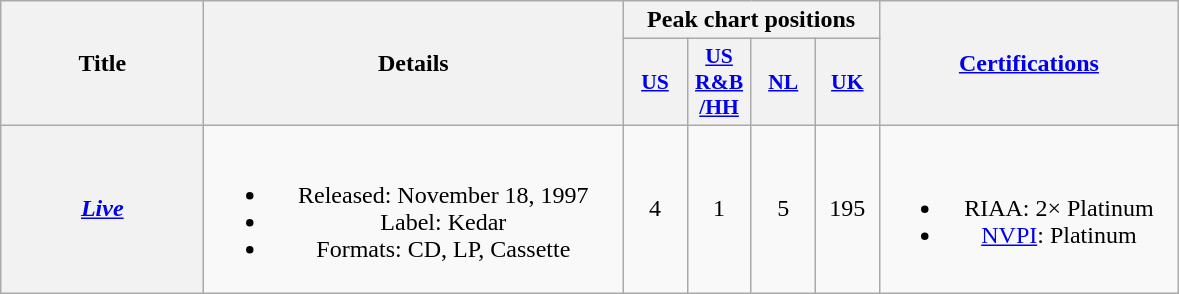<table class="wikitable plainrowheaders" style="text-align:center;">
<tr>
<th scope="col" rowspan="2" style="width:8em;">Title</th>
<th scope="col" rowspan="2" style="width:17em;">Details</th>
<th scope="col" colspan="4">Peak chart positions</th>
<th scope="col" rowspan="2" style="width:12em;"><a href='#'>Certifications</a></th>
</tr>
<tr>
<th scope="col" style="width:2.5em;font-size:90%;"><a href='#'>US</a><br></th>
<th scope="col" style="width:2.5em;font-size:90%;"><a href='#'>US R&B<br>/HH</a><br></th>
<th scope="col" style="width:2.5em;font-size:90%;"><a href='#'>NL</a><br></th>
<th scope="col" style="width:2.5em;font-size:90%;"><a href='#'>UK</a><br></th>
</tr>
<tr>
<th scope="row"><em><a href='#'>Live</a></em></th>
<td><br><ul><li>Released: November 18, 1997</li><li>Label: Kedar</li><li>Formats: CD, LP, Cassette</li></ul></td>
<td>4</td>
<td>1</td>
<td>5</td>
<td>195</td>
<td><br><ul><li>RIAA: 2× Platinum</li><li><a href='#'>NVPI</a>: Platinum</li></ul></td>
</tr>
</table>
